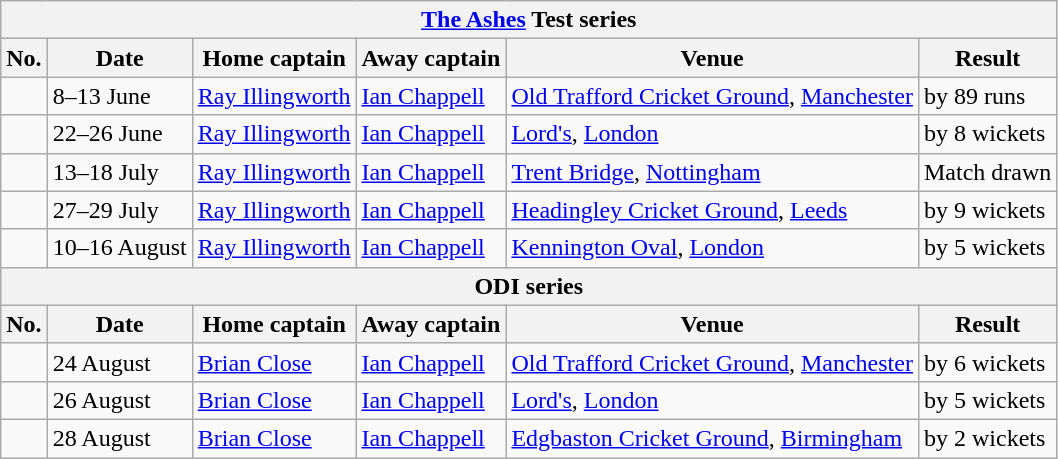<table class="wikitable">
<tr>
<th colspan="9"><a href='#'>The Ashes</a> Test series</th>
</tr>
<tr>
<th>No.</th>
<th>Date</th>
<th>Home captain</th>
<th>Away captain</th>
<th>Venue</th>
<th>Result</th>
</tr>
<tr>
<td></td>
<td>8–13 June</td>
<td><a href='#'>Ray Illingworth</a></td>
<td><a href='#'>Ian Chappell</a></td>
<td><a href='#'>Old Trafford Cricket Ground</a>, <a href='#'>Manchester</a></td>
<td> by 89 runs</td>
</tr>
<tr>
<td></td>
<td>22–26 June</td>
<td><a href='#'>Ray Illingworth</a></td>
<td><a href='#'>Ian Chappell</a></td>
<td><a href='#'>Lord's</a>, <a href='#'>London</a></td>
<td> by 8 wickets</td>
</tr>
<tr>
<td></td>
<td>13–18 July</td>
<td><a href='#'>Ray Illingworth</a></td>
<td><a href='#'>Ian Chappell</a></td>
<td><a href='#'>Trent Bridge</a>, <a href='#'>Nottingham</a></td>
<td>Match drawn</td>
</tr>
<tr>
<td></td>
<td>27–29 July</td>
<td><a href='#'>Ray Illingworth</a></td>
<td><a href='#'>Ian Chappell</a></td>
<td><a href='#'>Headingley Cricket Ground</a>, <a href='#'>Leeds</a></td>
<td> by 9 wickets</td>
</tr>
<tr>
<td></td>
<td>10–16 August</td>
<td><a href='#'>Ray Illingworth</a></td>
<td><a href='#'>Ian Chappell</a></td>
<td><a href='#'>Kennington Oval</a>, <a href='#'>London</a></td>
<td> by 5 wickets</td>
</tr>
<tr>
<th colspan="9">ODI series</th>
</tr>
<tr>
<th>No.</th>
<th>Date</th>
<th>Home captain</th>
<th>Away captain</th>
<th>Venue</th>
<th>Result</th>
</tr>
<tr>
<td></td>
<td>24 August</td>
<td><a href='#'>Brian Close</a></td>
<td><a href='#'>Ian Chappell</a></td>
<td><a href='#'>Old Trafford Cricket Ground</a>, <a href='#'>Manchester</a></td>
<td> by 6 wickets</td>
</tr>
<tr>
<td></td>
<td>26 August</td>
<td><a href='#'>Brian Close</a></td>
<td><a href='#'>Ian Chappell</a></td>
<td><a href='#'>Lord's</a>, <a href='#'>London</a></td>
<td> by 5 wickets</td>
</tr>
<tr>
<td></td>
<td>28 August</td>
<td><a href='#'>Brian Close</a></td>
<td><a href='#'>Ian Chappell</a></td>
<td><a href='#'>Edgbaston Cricket Ground</a>, <a href='#'>Birmingham</a></td>
<td> by 2 wickets</td>
</tr>
</table>
